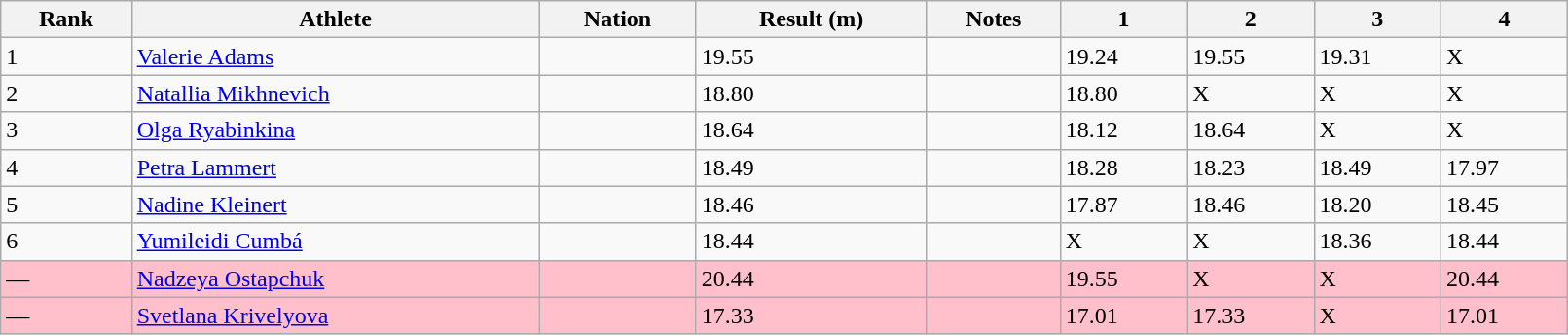<table class="wikitable" style="text=align:center;" width=85%>
<tr>
<th>Rank</th>
<th>Athlete</th>
<th>Nation</th>
<th>Result (m)</th>
<th>Notes</th>
<th>1</th>
<th>2</th>
<th>3</th>
<th>4</th>
</tr>
<tr>
<td>1</td>
<td><a href='#'>Valerie Adams</a></td>
<td></td>
<td>19.55</td>
<td></td>
<td>19.24</td>
<td>19.55</td>
<td>19.31</td>
<td>X</td>
</tr>
<tr>
<td>2</td>
<td><a href='#'>Natallia Mikhnevich</a></td>
<td></td>
<td>18.80</td>
<td></td>
<td>18.80</td>
<td>X</td>
<td>X</td>
<td>X</td>
</tr>
<tr>
<td>3</td>
<td><a href='#'>Olga Ryabinkina</a></td>
<td></td>
<td>18.64</td>
<td></td>
<td>18.12</td>
<td>18.64</td>
<td>X</td>
<td>X</td>
</tr>
<tr>
<td>4</td>
<td><a href='#'>Petra Lammert</a></td>
<td></td>
<td>18.49</td>
<td></td>
<td>18.28</td>
<td>18.23</td>
<td>18.49</td>
<td>17.97</td>
</tr>
<tr>
<td>5</td>
<td><a href='#'>Nadine Kleinert</a></td>
<td></td>
<td>18.46</td>
<td></td>
<td>17.87</td>
<td>18.46</td>
<td>18.20</td>
<td>18.45</td>
</tr>
<tr>
<td>6</td>
<td><a href='#'>Yumileidi Cumbá</a></td>
<td></td>
<td>18.44</td>
<td></td>
<td>X</td>
<td>X</td>
<td>18.36</td>
<td>18.44</td>
</tr>
<tr bgcolor=pink>
<td>—</td>
<td><a href='#'>Nadzeya Ostapchuk</a></td>
<td></td>
<td>20.44</td>
<td></td>
<td>19.55</td>
<td>X</td>
<td>X</td>
<td>20.44</td>
</tr>
<tr bgcolor=pink>
<td>—</td>
<td><a href='#'>Svetlana Krivelyova</a></td>
<td></td>
<td>17.33</td>
<td></td>
<td>17.01</td>
<td>17.33</td>
<td>X</td>
<td>17.01</td>
</tr>
</table>
